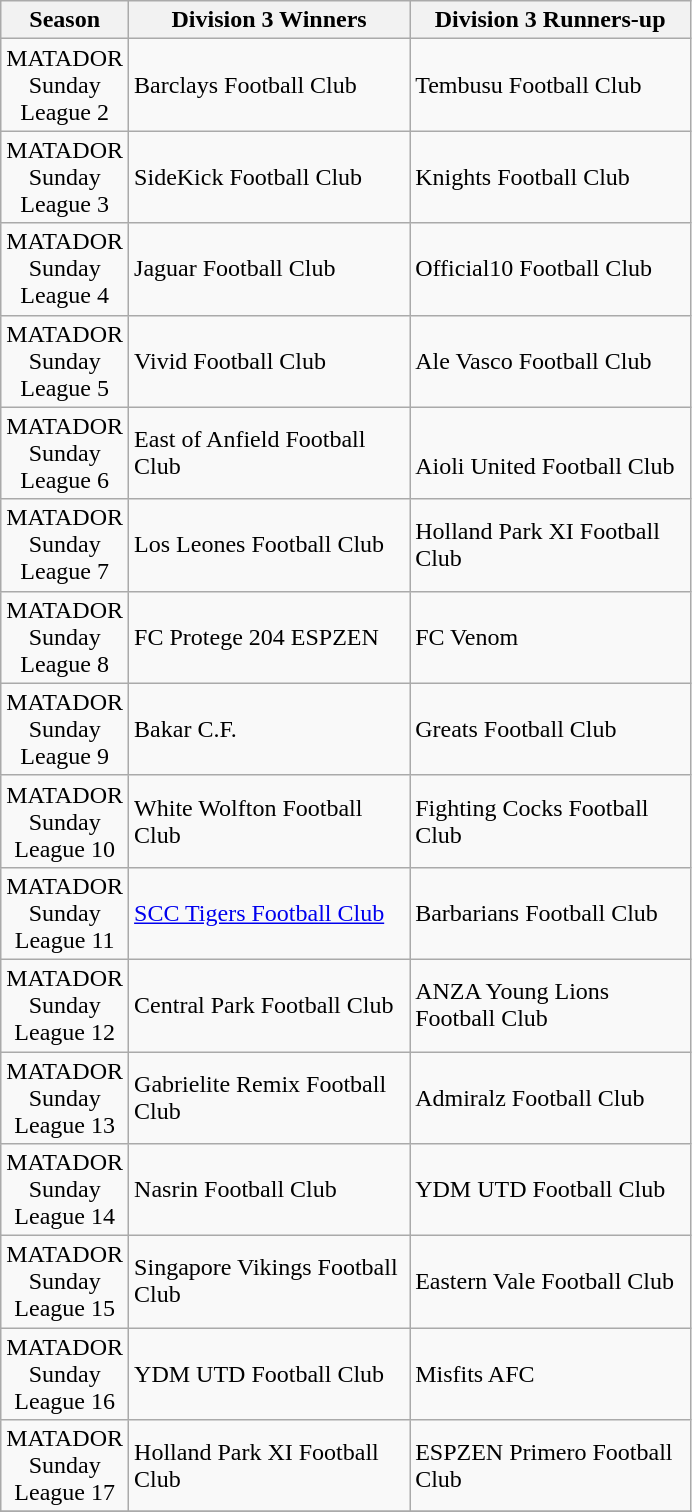<table class="wikitable" style="text-align:center">
<tr>
<th width='25'>Season</th>
<th width='180'>Division 3 Winners</th>
<th width='180'>Division 3 Runners-up</th>
</tr>
<tr>
<td>MATADOR Sunday League 2</td>
<td align='left'>Barclays Football Club</td>
<td align='left'>Tembusu Football Club</td>
</tr>
<tr>
<td>MATADOR Sunday League 3</td>
<td align='left'>SideKick Football Club</td>
<td align='left'>Knights Football Club</td>
</tr>
<tr>
<td>MATADOR Sunday League 4</td>
<td align='left'>Jaguar Football Club</td>
<td align='left'>Official10 Football Club</td>
</tr>
<tr>
<td>MATADOR Sunday League 5</td>
<td align='left'>Vivid Football Club</td>
<td align='left'>Ale Vasco Football Club</td>
</tr>
<tr>
<td>MATADOR Sunday League 6</td>
<td align='left'>East of Anfield Football Club</td>
<td align='left'><br>Aioli United Football Club</td>
</tr>
<tr>
<td>MATADOR Sunday League 7</td>
<td align='left'>Los Leones Football Club</td>
<td align='left'>Holland Park XI Football Club</td>
</tr>
<tr>
<td>MATADOR Sunday League 8</td>
<td align='left'>FC Protege 204 ESPZEN</td>
<td align='left'>FC Venom</td>
</tr>
<tr>
<td>MATADOR Sunday League 9</td>
<td align='left'>Bakar C.F.</td>
<td align='left'>Greats Football Club</td>
</tr>
<tr>
<td>MATADOR Sunday League 10</td>
<td align='left'>White Wolfton Football Club</td>
<td align='left'>Fighting Cocks Football Club</td>
</tr>
<tr>
<td>MATADOR Sunday League 11</td>
<td align='left'><a href='#'>SCC Tigers Football Club</a></td>
<td align='left'>Barbarians Football Club</td>
</tr>
<tr>
<td>MATADOR Sunday League 12</td>
<td align='left'>Central Park Football Club</td>
<td align='left'>ANZA Young Lions Football Club</td>
</tr>
<tr>
<td>MATADOR Sunday League 13</td>
<td align='left'>Gabrielite Remix Football Club</td>
<td align='left'>Admiralz Football Club</td>
</tr>
<tr>
<td>MATADOR Sunday League 14</td>
<td align='left'>Nasrin Football Club</td>
<td align='left'>YDM UTD Football Club</td>
</tr>
<tr>
<td>MATADOR Sunday League 15</td>
<td align='left'>Singapore Vikings Football Club</td>
<td align='left'>Eastern Vale Football Club</td>
</tr>
<tr>
<td>MATADOR Sunday League 16</td>
<td align='left'>YDM UTD Football Club</td>
<td align='left'>Misfits AFC</td>
</tr>
<tr>
<td>MATADOR Sunday League 17</td>
<td align='left'>Holland Park XI Football Club</td>
<td align='left'>ESPZEN Primero Football Club</td>
</tr>
<tr>
</tr>
</table>
